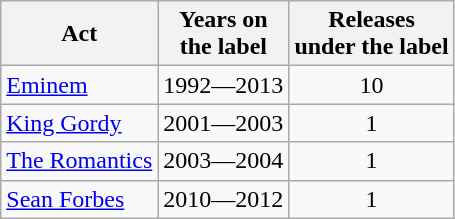<table class="wikitable">
<tr>
<th>Act</th>
<th>Years on <br>the label</th>
<th>Releases <br>under the label</th>
</tr>
<tr>
<td><a href='#'>Eminem</a></td>
<td>1992—2013</td>
<td style="text-align:center;">10</td>
</tr>
<tr>
<td><a href='#'>King Gordy</a></td>
<td>2001—2003</td>
<td style="text-align:center;">1</td>
</tr>
<tr>
<td><a href='#'>The Romantics</a></td>
<td style="text-align:center;">2003—2004</td>
<td style="text-align:center;">1</td>
</tr>
<tr>
<td><a href='#'>Sean Forbes</a></td>
<td style="text-align:center;">2010—2012</td>
<td style="text-align:center;">1</td>
</tr>
</table>
